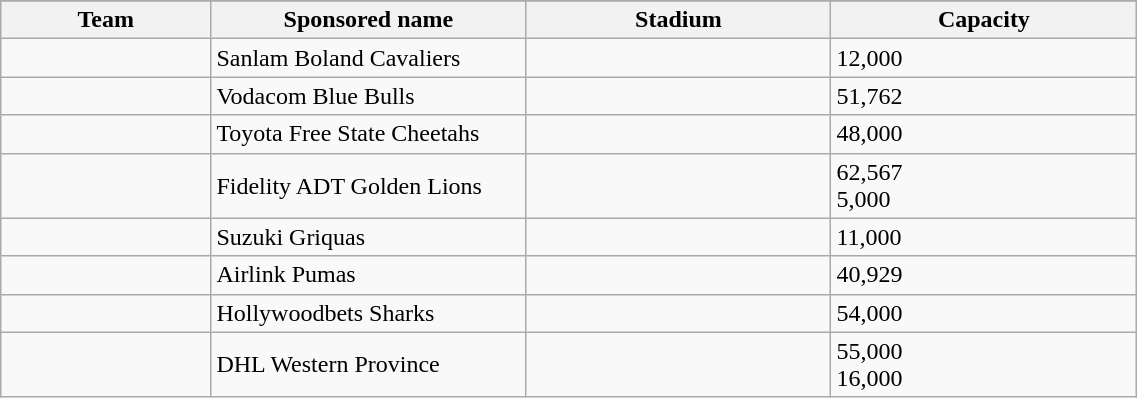<table class="wikitable collapsible sortable" style="text-align:left; font-size:100%; max-width:60%;">
<tr>
</tr>
<tr>
<th style="width:9.5em;">Team</th>
<th style="width:14em;">Sponsored name</th>
<th style="width:14em;">Stadium</th>
<th style="width:14em;">Capacity</th>
</tr>
<tr>
<td></td>
<td>Sanlam Boland Cavaliers</td>
<td></td>
<td>12,000</td>
</tr>
<tr>
<td></td>
<td>Vodacom Blue Bulls</td>
<td></td>
<td>51,762</td>
</tr>
<tr>
<td></td>
<td>Toyota Free State Cheetahs</td>
<td></td>
<td>48,000</td>
</tr>
<tr>
<td></td>
<td>Fidelity ADT Golden Lions</td>
<td> <br> </td>
<td>62,567 <br> 5,000</td>
</tr>
<tr>
<td></td>
<td>Suzuki Griquas</td>
<td></td>
<td>11,000</td>
</tr>
<tr>
<td></td>
<td>Airlink Pumas</td>
<td></td>
<td>40,929</td>
</tr>
<tr>
<td></td>
<td>Hollywoodbets Sharks</td>
<td></td>
<td>54,000</td>
</tr>
<tr>
<td></td>
<td>DHL Western Province</td>
<td> <br> </td>
<td>55,000 <br> 16,000</td>
</tr>
</table>
